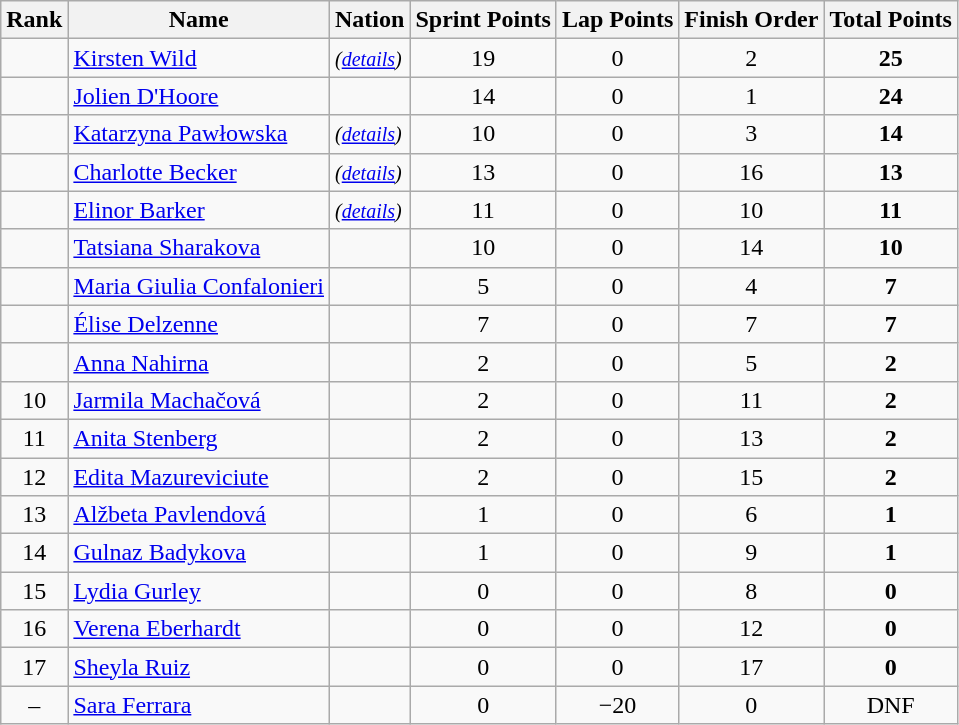<table class="wikitable sortable" style="text-align:center">
<tr>
<th>Rank</th>
<th>Name</th>
<th>Nation</th>
<th>Sprint Points</th>
<th>Lap Points</th>
<th>Finish Order</th>
<th>Total Points</th>
</tr>
<tr>
<td></td>
<td align=left><a href='#'>Kirsten Wild</a></td>
<td align=left><small><em>(<a href='#'>details</a>)</em></small></td>
<td>19</td>
<td>0</td>
<td>2</td>
<td><strong>25</strong></td>
</tr>
<tr>
<td></td>
<td align=left><a href='#'>Jolien D'Hoore</a></td>
<td align=left></td>
<td>14</td>
<td>0</td>
<td>1</td>
<td><strong>24</strong></td>
</tr>
<tr>
<td></td>
<td align=left><a href='#'>Katarzyna Pawłowska</a></td>
<td align=left> <small><em>(<a href='#'>details</a>)</em></small></td>
<td>10</td>
<td>0</td>
<td>3</td>
<td><strong>14</strong></td>
</tr>
<tr>
<td></td>
<td align=left><a href='#'>Charlotte Becker</a></td>
<td align=left> <small><em>(<a href='#'>details</a>)</em></small></td>
<td>13</td>
<td>0</td>
<td>16</td>
<td><strong>13</strong></td>
</tr>
<tr>
<td></td>
<td align=left><a href='#'>Elinor Barker</a></td>
<td align=left> <small><em>(<a href='#'>details</a>)</em></small></td>
<td>11</td>
<td>0</td>
<td>10</td>
<td><strong>11</strong></td>
</tr>
<tr>
<td></td>
<td align=left><a href='#'>Tatsiana Sharakova</a></td>
<td align=left></td>
<td>10</td>
<td>0</td>
<td>14</td>
<td><strong>10</strong></td>
</tr>
<tr>
<td></td>
<td align=left><a href='#'>Maria Giulia Confalonieri</a></td>
<td align=left></td>
<td>5</td>
<td>0</td>
<td>4</td>
<td><strong>7</strong></td>
</tr>
<tr>
<td></td>
<td align=left><a href='#'>Élise Delzenne</a></td>
<td align=left></td>
<td>7</td>
<td>0</td>
<td>7</td>
<td><strong>7</strong></td>
</tr>
<tr>
<td></td>
<td align=left><a href='#'>Anna Nahirna</a></td>
<td align=left></td>
<td>2</td>
<td>0</td>
<td>5</td>
<td><strong>2</strong></td>
</tr>
<tr>
<td>10</td>
<td align=left><a href='#'>Jarmila Machačová</a></td>
<td align=left></td>
<td>2</td>
<td>0</td>
<td>11</td>
<td><strong>2</strong></td>
</tr>
<tr>
<td>11</td>
<td align=left><a href='#'>Anita Stenberg</a></td>
<td align=left></td>
<td>2</td>
<td>0</td>
<td>13</td>
<td><strong>2</strong></td>
</tr>
<tr>
<td>12</td>
<td align=left><a href='#'>Edita Mazureviciute</a></td>
<td align=left></td>
<td>2</td>
<td>0</td>
<td>15</td>
<td><strong>2</strong></td>
</tr>
<tr>
<td>13</td>
<td align=left><a href='#'>Alžbeta Pavlendová</a></td>
<td align=left></td>
<td>1</td>
<td>0</td>
<td>6</td>
<td><strong>1</strong></td>
</tr>
<tr>
<td>14</td>
<td align=left><a href='#'>Gulnaz Badykova</a></td>
<td align=left></td>
<td>1</td>
<td>0</td>
<td>9</td>
<td><strong>1</strong></td>
</tr>
<tr>
<td>15</td>
<td align=left><a href='#'>Lydia Gurley</a></td>
<td align=left></td>
<td>0</td>
<td>0</td>
<td>8</td>
<td><strong>0</strong></td>
</tr>
<tr>
<td>16</td>
<td align=left><a href='#'>Verena Eberhardt</a></td>
<td align=left></td>
<td>0</td>
<td>0</td>
<td>12</td>
<td><strong>0</strong></td>
</tr>
<tr>
<td>17</td>
<td align=left><a href='#'>Sheyla Ruiz</a></td>
<td align=left></td>
<td>0</td>
<td>0</td>
<td>17</td>
<td><strong>0</strong></td>
</tr>
<tr>
<td>–</td>
<td align=left><a href='#'>Sara Ferrara</a></td>
<td align=left></td>
<td>0</td>
<td>−20</td>
<td>0</td>
<td>DNF</td>
</tr>
</table>
